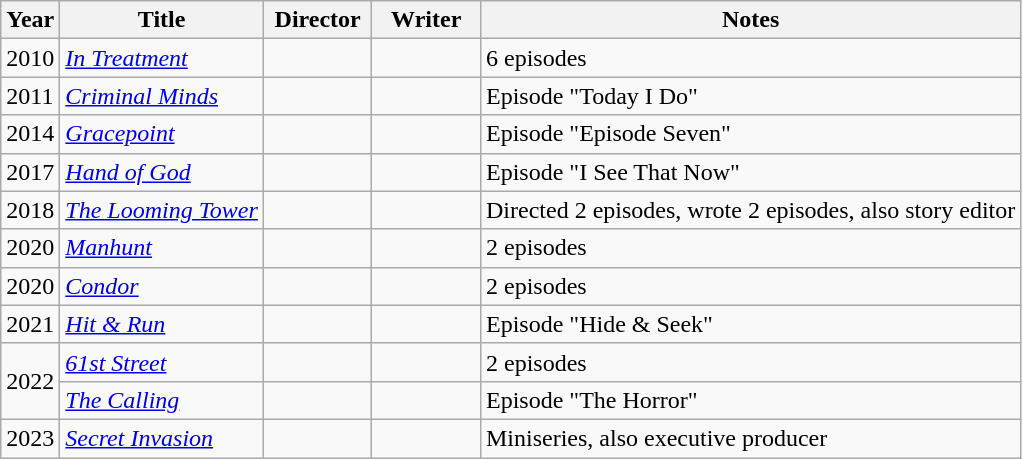<table class="wikitable">
<tr>
<th>Year</th>
<th>Title</th>
<th width="65">Director</th>
<th width="65">Writer</th>
<th>Notes</th>
</tr>
<tr>
<td>2010</td>
<td><em><a href='#'>In Treatment</a></em></td>
<td></td>
<td></td>
<td>6 episodes</td>
</tr>
<tr>
<td>2011</td>
<td><em><a href='#'>Criminal Minds</a></em></td>
<td></td>
<td></td>
<td>Episode "Today I Do"</td>
</tr>
<tr>
<td>2014</td>
<td><em><a href='#'>Gracepoint</a></em></td>
<td></td>
<td></td>
<td>Episode "Episode Seven"</td>
</tr>
<tr>
<td>2017</td>
<td><em><a href='#'>Hand of God</a></em></td>
<td></td>
<td></td>
<td>Episode "I See That Now"</td>
</tr>
<tr>
<td>2018</td>
<td><em><a href='#'>The Looming Tower</a></em></td>
<td></td>
<td></td>
<td>Directed 2 episodes, wrote 2 episodes, also story editor</td>
</tr>
<tr>
<td>2020</td>
<td><em><a href='#'>Manhunt</a></em></td>
<td></td>
<td></td>
<td>2 episodes</td>
</tr>
<tr>
<td>2020</td>
<td><em><a href='#'>Condor</a></em></td>
<td></td>
<td></td>
<td>2 episodes</td>
</tr>
<tr>
<td>2021</td>
<td><em><a href='#'>Hit & Run</a></em></td>
<td></td>
<td></td>
<td>Episode "Hide & Seek"</td>
</tr>
<tr>
<td rowspan=2>2022</td>
<td><em><a href='#'>61st Street</a></em></td>
<td></td>
<td></td>
<td>2 episodes</td>
</tr>
<tr>
<td><em><a href='#'>The Calling</a></em></td>
<td></td>
<td></td>
<td>Episode "The Horror"</td>
</tr>
<tr>
<td>2023</td>
<td><em><a href='#'>Secret Invasion</a></em></td>
<td></td>
<td></td>
<td>Miniseries, also executive producer</td>
</tr>
</table>
